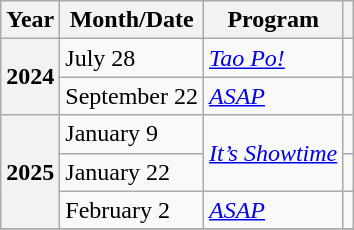<table class="wikitable">
<tr>
<th>Year</th>
<th>Month/Date</th>
<th>Program</th>
<th></th>
</tr>
<tr>
<th rowspan="2">2024</th>
<td>July 28</td>
<td><em><a href='#'>Tao Po!</a></em></td>
<td></td>
</tr>
<tr>
<td>September 22</td>
<td><em><a href='#'>ASAP</a></em></td>
<td></td>
</tr>
<tr>
<th rowspan="3">2025</th>
<td>January 9</td>
<td rowspan="2"><em><a href='#'>It’s Showtime</a></em></td>
<td></td>
</tr>
<tr>
<td>January 22</td>
<td></td>
</tr>
<tr>
<td>February 2</td>
<td><em><a href='#'>ASAP</a></em></td>
<td></td>
</tr>
<tr>
</tr>
</table>
